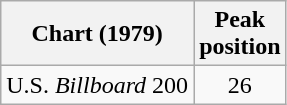<table class="wikitable">
<tr>
<th>Chart (1979)</th>
<th>Peak<br>position</th>
</tr>
<tr>
<td>U.S. <em>Billboard</em> 200</td>
<td align="center">26</td>
</tr>
</table>
